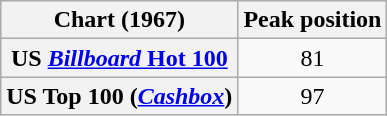<table class="wikitable sortable plainrowheaders" style="text-align:center">
<tr>
<th>Chart (1967)</th>
<th>Peak position</th>
</tr>
<tr>
<th scope="row">US <a href='#'><em>Billboard</em> Hot 100</a></th>
<td style="text-align:center;">81</td>
</tr>
<tr>
<th scope="row">US Top 100 (<em><a href='#'>Cashbox</a></em>)</th>
<td style="text-align:center;">97</td>
</tr>
</table>
